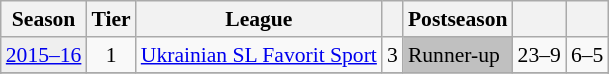<table class="wikitable" style="font-size:90%;">
<tr bgcolor=>
<th>Season</th>
<th>Tier</th>
<th>League</th>
<th></th>
<th>Postseason</th>
<th></th>
<th></th>
</tr>
<tr>
<td style="background:#efefef;"><a href='#'>2015–16</a></td>
<td align="center">1</td>
<td><a href='#'>Ukrainian SL Favorit Sport</a></td>
<td align="center">3</td>
<td bgcolor=silver>Runner-up</td>
<td>23–9</td>
<td>6–5</td>
</tr>
<tr>
</tr>
<tr>
</tr>
</table>
